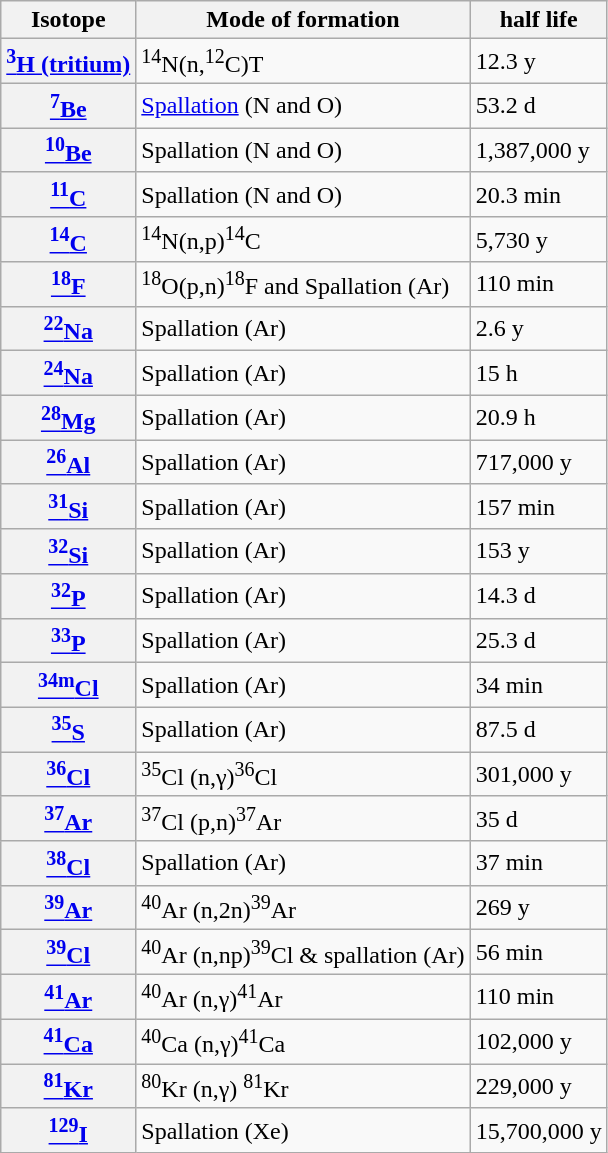<table class="wikitable">
<tr>
<th>Isotope</th>
<th>Mode of formation</th>
<th>half life</th>
</tr>
<tr>
<th><a href='#'><sup>3</sup>H (tritium)</a></th>
<td><sup>14</sup>N(n,<sup>12</sup>C)T</td>
<td>12.3 y</td>
</tr>
<tr>
<th><a href='#'><sup>7</sup>Be</a></th>
<td><a href='#'>Spallation</a> (N and O)</td>
<td>53.2 d</td>
</tr>
<tr>
<th><a href='#'><sup>10</sup>Be</a></th>
<td>Spallation (N and O)</td>
<td>1,387,000 y</td>
</tr>
<tr>
<th><a href='#'><sup>11</sup>C</a></th>
<td>Spallation (N and O)</td>
<td>20.3 min</td>
</tr>
<tr>
<th><a href='#'><sup>14</sup>C</a></th>
<td><sup>14</sup>N(n,p)<sup>14</sup>C</td>
<td>5,730 y</td>
</tr>
<tr>
<th><a href='#'><sup>18</sup>F</a></th>
<td><sup>18</sup>O(p,n)<sup>18</sup>F and Spallation (Ar)</td>
<td>110 min</td>
</tr>
<tr>
<th><a href='#'><sup>22</sup>Na</a></th>
<td>Spallation (Ar)</td>
<td>2.6 y</td>
</tr>
<tr>
<th><a href='#'><sup>24</sup>Na</a></th>
<td>Spallation (Ar)</td>
<td>15 h</td>
</tr>
<tr>
<th><a href='#'><sup>28</sup>Mg</a></th>
<td>Spallation (Ar)</td>
<td>20.9 h</td>
</tr>
<tr>
<th><a href='#'><sup>26</sup>Al</a></th>
<td>Spallation (Ar)</td>
<td>717,000 y</td>
</tr>
<tr>
<th><a href='#'><sup>31</sup>Si</a></th>
<td>Spallation (Ar)</td>
<td>157 min</td>
</tr>
<tr>
<th><a href='#'><sup>32</sup>Si</a></th>
<td>Spallation (Ar)</td>
<td>153 y</td>
</tr>
<tr>
<th><a href='#'><sup>32</sup>P</a></th>
<td>Spallation (Ar)</td>
<td>14.3 d</td>
</tr>
<tr>
<th><a href='#'><sup>33</sup>P</a></th>
<td>Spallation (Ar)</td>
<td>25.3 d</td>
</tr>
<tr>
<th><a href='#'><sup>34m</sup>Cl</a></th>
<td>Spallation (Ar)</td>
<td>34 min</td>
</tr>
<tr>
<th><a href='#'><sup>35</sup>S</a></th>
<td>Spallation (Ar)</td>
<td>87.5 d</td>
</tr>
<tr>
<th><a href='#'><sup>36</sup>Cl</a></th>
<td><sup>35</sup>Cl (n,γ)<sup>36</sup>Cl</td>
<td>301,000 y</td>
</tr>
<tr>
<th><a href='#'><sup>37</sup>Ar</a></th>
<td><sup>37</sup>Cl (p,n)<sup>37</sup>Ar</td>
<td>35 d</td>
</tr>
<tr>
<th><a href='#'><sup>38</sup>Cl</a></th>
<td>Spallation (Ar)</td>
<td>37 min</td>
</tr>
<tr>
<th><a href='#'><sup>39</sup>Ar</a></th>
<td><sup>40</sup>Ar (n,2n)<sup>39</sup>Ar</td>
<td>269 y</td>
</tr>
<tr>
<th><a href='#'><sup>39</sup>Cl</a></th>
<td><sup>40</sup>Ar (n,np)<sup>39</sup>Cl & spallation (Ar)</td>
<td>56 min</td>
</tr>
<tr>
<th><a href='#'><sup>41</sup>Ar</a></th>
<td><sup>40</sup>Ar (n,γ)<sup>41</sup>Ar</td>
<td>110 min</td>
</tr>
<tr>
<th><a href='#'><sup>41</sup>Ca</a></th>
<td><sup>40</sup>Ca (n,γ)<sup>41</sup>Ca</td>
<td>102,000 y</td>
</tr>
<tr>
<th><a href='#'><sup>81</sup>Kr</a></th>
<td><sup>80</sup>Kr (n,γ) <sup>81</sup>Kr</td>
<td>229,000 y</td>
</tr>
<tr>
<th><a href='#'><sup>129</sup>I</a></th>
<td>Spallation (Xe)</td>
<td>15,700,000 y</td>
</tr>
</table>
